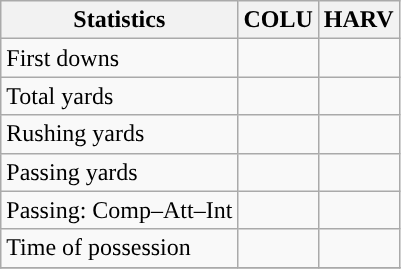<table class="wikitable" style="float: left;">
<tr>
<th>Statistics</th>
<th>COLU</th>
<th>HARV</th>
</tr>
<tr>
<td>First downs</td>
<td></td>
<td></td>
</tr>
<tr>
<td>Total yards</td>
<td></td>
<td></td>
</tr>
<tr>
<td>Rushing yards</td>
<td></td>
<td></td>
</tr>
<tr>
<td>Passing yards</td>
<td></td>
<td></td>
</tr>
<tr>
<td>Passing: Comp–Att–Int</td>
<td></td>
<td></td>
</tr>
<tr>
<td>Time of possession</td>
<td></td>
<td></td>
</tr>
<tr>
</tr>
</table>
